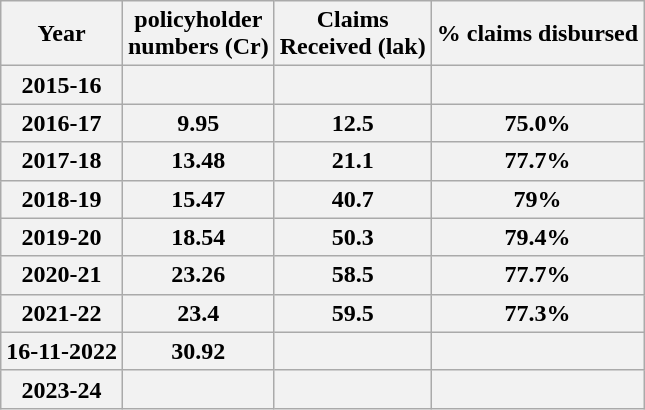<table class="wikitable">
<tr>
<th>Year</th>
<th>policyholder<br>numbers (Cr)</th>
<th>Claims<br>Received (lak)</th>
<th>% claims disbursed</th>
</tr>
<tr>
<th>2015-16</th>
<th></th>
<th></th>
<th></th>
</tr>
<tr>
<th>2016-17</th>
<th>9.95</th>
<th>12.5</th>
<th>75.0%</th>
</tr>
<tr>
<th>2017-18</th>
<th>13.48</th>
<th>21.1</th>
<th>77.7%</th>
</tr>
<tr>
<th>2018-19</th>
<th>15.47</th>
<th>40.7</th>
<th>79%</th>
</tr>
<tr>
<th>2019-20</th>
<th>18.54</th>
<th>50.3</th>
<th>79.4%</th>
</tr>
<tr>
<th>2020-21</th>
<th>23.26</th>
<th>58.5</th>
<th>77.7%</th>
</tr>
<tr>
<th>2021-22</th>
<th>23.4</th>
<th>59.5</th>
<th>77.3%</th>
</tr>
<tr>
<th>16-11-2022</th>
<th>30.92</th>
<th></th>
<th></th>
</tr>
<tr>
<th>2023-24</th>
<th></th>
<th></th>
<th></th>
</tr>
</table>
